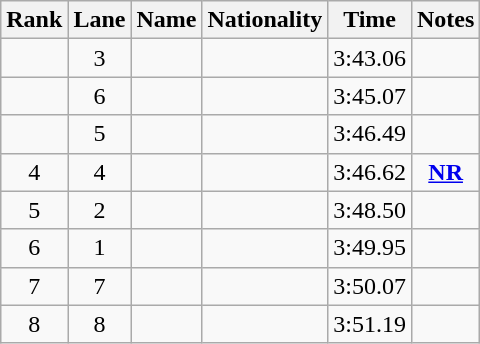<table class="wikitable sortable" style="text-align:center">
<tr>
<th>Rank</th>
<th>Lane</th>
<th>Name</th>
<th>Nationality</th>
<th>Time</th>
<th>Notes</th>
</tr>
<tr>
<td></td>
<td>3</td>
<td align=left></td>
<td align=left></td>
<td>3:43.06</td>
<td></td>
</tr>
<tr>
<td></td>
<td>6</td>
<td align=left></td>
<td align=left></td>
<td>3:45.07</td>
<td></td>
</tr>
<tr>
<td></td>
<td>5</td>
<td align=left></td>
<td align=left></td>
<td>3:46.49</td>
<td></td>
</tr>
<tr>
<td>4</td>
<td>4</td>
<td align=left></td>
<td align=left></td>
<td>3:46.62</td>
<td><strong><a href='#'>NR</a></strong></td>
</tr>
<tr>
<td>5</td>
<td>2</td>
<td align=left></td>
<td align=left></td>
<td>3:48.50</td>
<td></td>
</tr>
<tr>
<td>6</td>
<td>1</td>
<td align=left></td>
<td align=left></td>
<td>3:49.95</td>
<td></td>
</tr>
<tr>
<td>7</td>
<td>7</td>
<td align=left></td>
<td align=left></td>
<td>3:50.07</td>
<td></td>
</tr>
<tr>
<td>8</td>
<td>8</td>
<td align=left></td>
<td align=left></td>
<td>3:51.19</td>
<td></td>
</tr>
</table>
